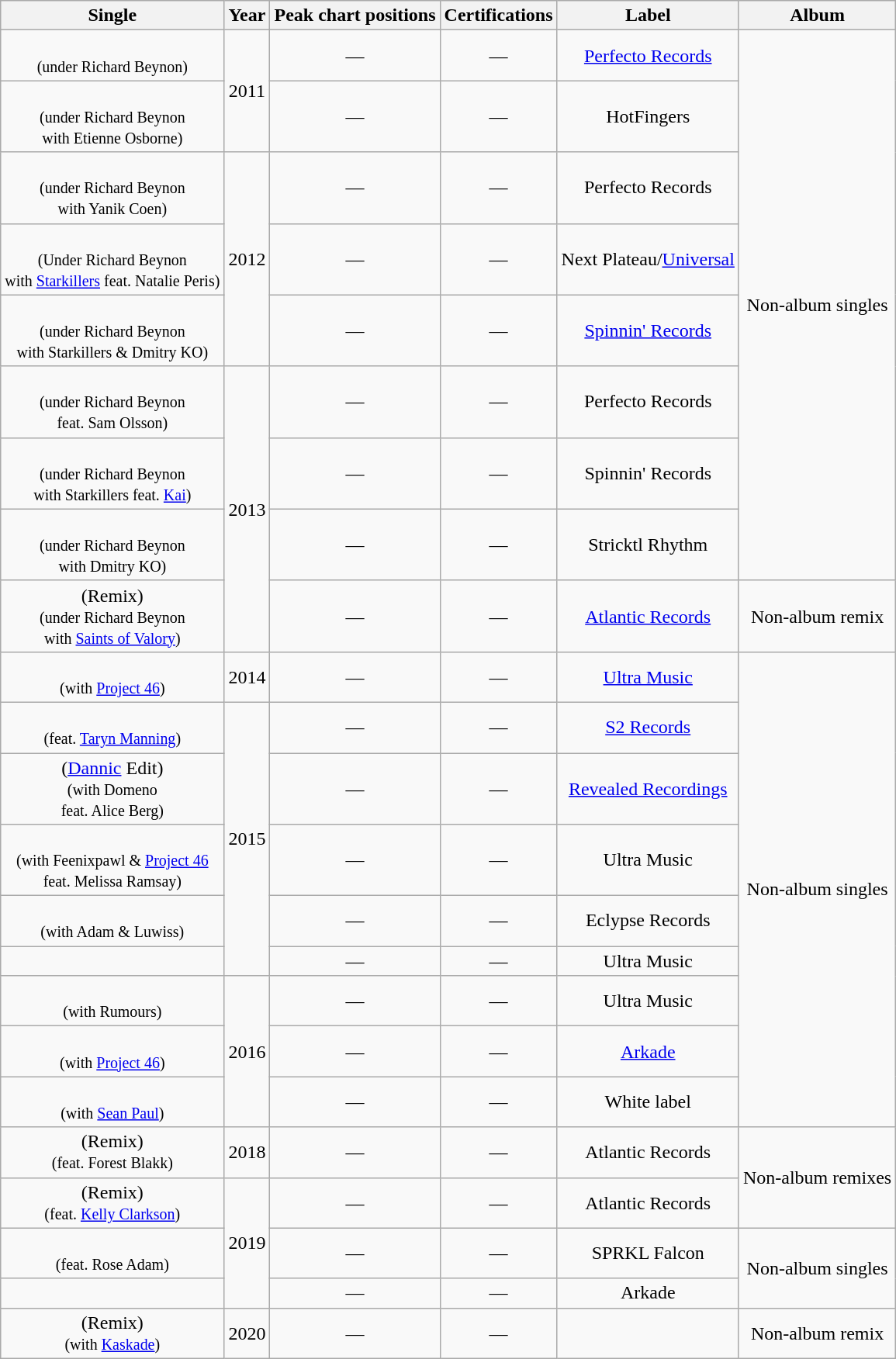<table class="wikitable plainrowheaders" style="text-align:center;">
<tr>
<th scope="col">Single</th>
<th scope="col">Year</th>
<th colspan="1" scope="col">Peak chart positions</th>
<th scope="col">Certifications</th>
<th>Label</th>
<th>Album</th>
</tr>
<tr>
<td scope="row"><br><small>(under Richard Beynon</small><small>)</small></td>
<td rowspan="2">2011</td>
<td>—</td>
<td>—</td>
<td><a href='#'>Perfecto Records</a></td>
<td rowspan="8">Non-album singles</td>
</tr>
<tr>
<td scope="row"><br><small>(under Richard Beynon</small><br><small>with Etienne Osborne)</small></td>
<td>—</td>
<td>—</td>
<td>HotFingers</td>
</tr>
<tr>
<td scope="row"><br><small>(under Richard Beynon</small><br><small>with Yanik Coen)</small></td>
<td rowspan="3">2012</td>
<td>—</td>
<td>—</td>
<td>Perfecto Records</td>
</tr>
<tr>
<td scope="row"><br><small>(Under Richard Beynon</small><br><small>with <a href='#'>Starkillers</a> feat. Natalie Peris)</small></td>
<td>—</td>
<td>—</td>
<td>Next Plateau/<a href='#'>Universal</a></td>
</tr>
<tr>
<td><br><small>(under Richard Beynon</small><br><small>with Starkillers & Dmitry KO)</small></td>
<td>—</td>
<td>—</td>
<td><a href='#'>Spinnin' Records</a></td>
</tr>
<tr>
<td><br><small>(under Richard Beynon</small><br><small>feat. Sam Olsson)</small></td>
<td rowspan="4">2013</td>
<td>—</td>
<td>—</td>
<td>Perfecto Records</td>
</tr>
<tr>
<td><br><small>(under Richard Beynon</small><br><small>with Starkillers feat. <a href='#'>Kai</a>)</small></td>
<td>—</td>
<td>—</td>
<td>Spinnin' Records</td>
</tr>
<tr>
<td><br><small>(under Richard Beynon</small><br><small>with Dmitry KO)</small></td>
<td>—</td>
<td>—</td>
<td>Stricktl Rhythm</td>
</tr>
<tr>
<td> (Remix)<br><small>(under Richard Beynon</small><br><small>with <a href='#'>Saints of Valory</a>)</small></td>
<td>—</td>
<td>—</td>
<td><a href='#'>Atlantic Records</a></td>
<td>Non-album remix</td>
</tr>
<tr>
<td><br><small>(with <a href='#'>Project 46</a>)</small></td>
<td>2014</td>
<td>—</td>
<td>—</td>
<td><a href='#'>Ultra Music</a></td>
<td rowspan="9">Non-album singles</td>
</tr>
<tr>
<td><br><small>(feat. <a href='#'>Taryn Manning</a>)</small></td>
<td rowspan="5">2015</td>
<td>—</td>
<td>—</td>
<td><a href='#'>S2 Records</a></td>
</tr>
<tr>
<td> (<a href='#'>Dannic</a> Edit)<br><small>(with Domeno</small><br><small>feat. Alice Berg)</small></td>
<td>—</td>
<td>—</td>
<td><a href='#'>Revealed Recordings</a></td>
</tr>
<tr>
<td><br><small>(with Feenixpawl & <a href='#'>Project 46</a></small><br><small>feat. Melissa Ramsay)</small></td>
<td>—</td>
<td>—</td>
<td>Ultra Music</td>
</tr>
<tr>
<td><br><small>(with Adam & Luwiss)</small></td>
<td>—</td>
<td>—</td>
<td>Eclypse Records</td>
</tr>
<tr>
<td></td>
<td>—</td>
<td>—</td>
<td>Ultra Music</td>
</tr>
<tr>
<td><br><small>(with Rumours)</small></td>
<td rowspan="3">2016</td>
<td>—</td>
<td>—</td>
<td>Ultra Music</td>
</tr>
<tr>
<td><br><small>(with <a href='#'>Project 46</a>)</small></td>
<td>—</td>
<td>—</td>
<td><a href='#'>Arkade</a></td>
</tr>
<tr>
<td><br><small>(with <a href='#'>Sean Paul</a>)</small></td>
<td>—</td>
<td>—</td>
<td>White label</td>
</tr>
<tr>
<td> (Remix)<br><small>(feat. Forest Blakk)</small></td>
<td>2018</td>
<td>—</td>
<td>—</td>
<td>Atlantic Records</td>
<td rowspan="2">Non-album remixes</td>
</tr>
<tr>
<td> (Remix)<br><small>(feat. <a href='#'>Kelly Clarkson</a>)</small></td>
<td rowspan="3">2019</td>
<td>—</td>
<td>—</td>
<td>Atlantic Records</td>
</tr>
<tr>
<td><br><small>(feat. Rose Adam)</small></td>
<td>—</td>
<td>—</td>
<td>SPRKL Falcon</td>
<td rowspan="2">Non-album singles</td>
</tr>
<tr>
<td></td>
<td>—</td>
<td>—</td>
<td>Arkade</td>
</tr>
<tr>
<td> (Remix)<br><small>(with <a href='#'>Kaskade</a>)</small></td>
<td>2020</td>
<td>—</td>
<td>—</td>
<td></td>
<td>Non-album remix</td>
</tr>
</table>
